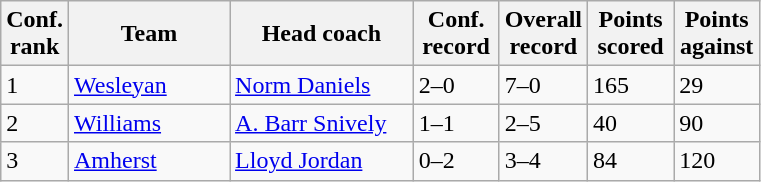<table class="sortable wikitable".>
<tr>
<th width="25">Conf. rank</th>
<th width="100">Team</th>
<th width="115">Head coach</th>
<th width="50">Conf. record</th>
<th width="50">Overall record</th>
<th width="50">Points scored</th>
<th width="50">Points against</th>
</tr>
<tr align="left" bgcolor="">
<td>1</td>
<td><a href='#'>Wesleyan</a></td>
<td><a href='#'>Norm Daniels</a></td>
<td>2–0</td>
<td>7–0</td>
<td>165</td>
<td>29</td>
</tr>
<tr align="left" bgcolor="">
<td>2</td>
<td><a href='#'>Williams</a></td>
<td><a href='#'>A. Barr Snively</a></td>
<td>1–1</td>
<td>2–5</td>
<td>40</td>
<td>90</td>
</tr>
<tr align="left" bgcolor="">
<td>3</td>
<td><a href='#'>Amherst</a></td>
<td><a href='#'>Lloyd Jordan</a></td>
<td>0–2</td>
<td>3–4</td>
<td>84</td>
<td>120</td>
</tr>
</table>
